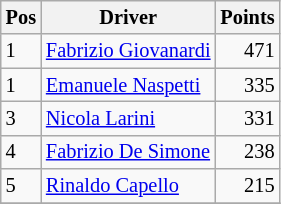<table class="wikitable" style="font-size: 85%;">
<tr>
<th>Pos</th>
<th>Driver</th>
<th>Points</th>
</tr>
<tr>
<td>1</td>
<td> <a href='#'>Fabrizio Giovanardi</a></td>
<td align="right">471</td>
</tr>
<tr>
<td>1</td>
<td> <a href='#'>Emanuele Naspetti</a></td>
<td align="right">335</td>
</tr>
<tr>
<td>3</td>
<td> <a href='#'>Nicola Larini</a></td>
<td align="right">331</td>
</tr>
<tr>
<td>4</td>
<td> <a href='#'>Fabrizio De Simone</a></td>
<td align="right">238</td>
</tr>
<tr>
<td>5</td>
<td> <a href='#'>Rinaldo Capello</a></td>
<td align="right">215</td>
</tr>
<tr>
</tr>
</table>
